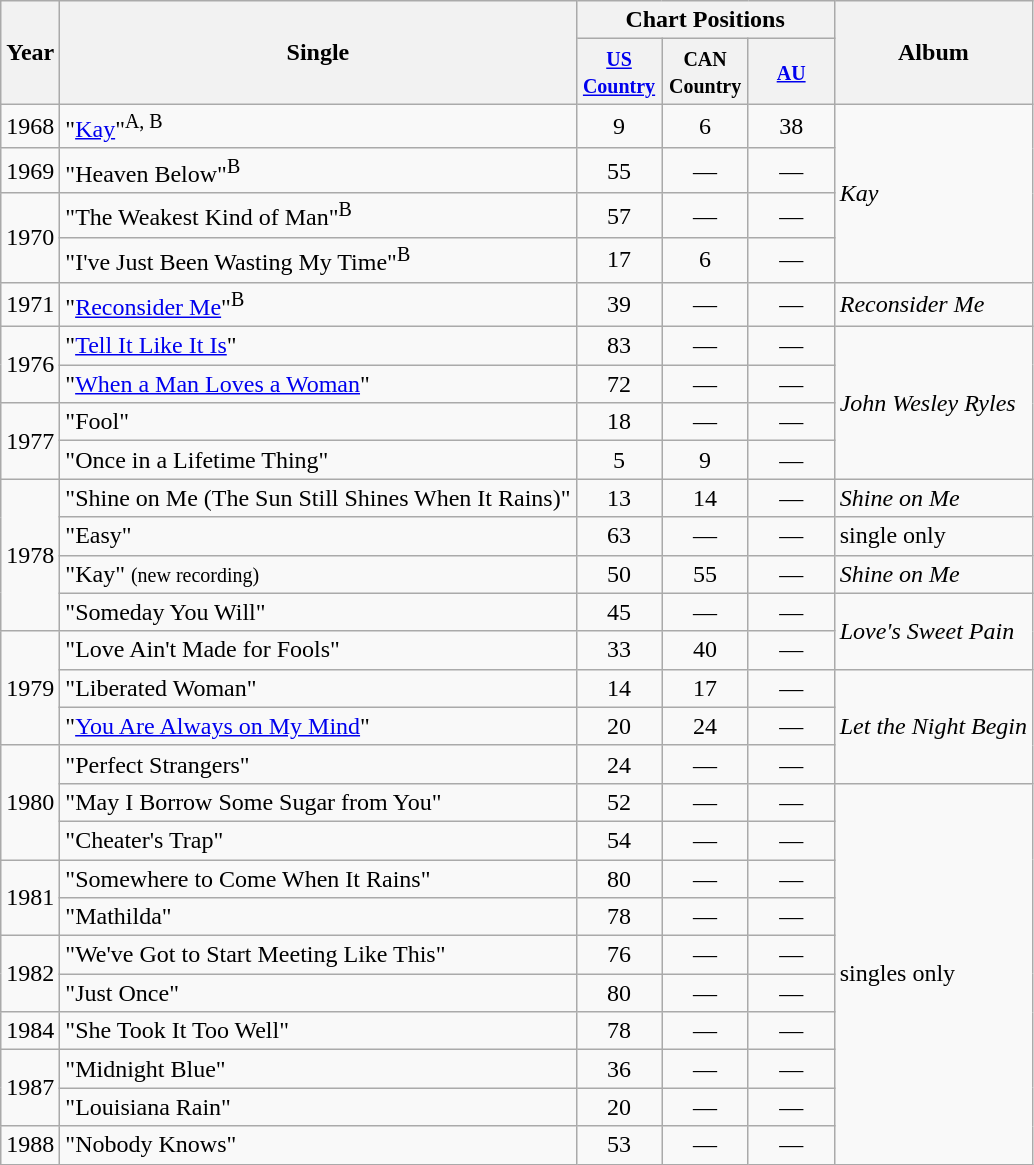<table class="wikitable">
<tr>
<th rowspan="2">Year</th>
<th rowspan="2">Single</th>
<th colspan="3">Chart Positions</th>
<th rowspan="2">Album</th>
</tr>
<tr>
<th width="50"><small><a href='#'>US Country</a></small><br></th>
<th width="50"><small>CAN Country</small></th>
<th width="50"><small><a href='#'>AU</a></small></th>
</tr>
<tr>
<td>1968</td>
<td>"<a href='#'>Kay</a>"<sup>A, B</sup></td>
<td align="center">9</td>
<td align="center">6</td>
<td align="center">38</td>
<td rowspan=4><em>Kay</em></td>
</tr>
<tr>
<td>1969</td>
<td>"Heaven Below"<sup>B</sup></td>
<td align="center">55</td>
<td align="center">—</td>
<td align="center">—</td>
</tr>
<tr>
<td rowspan=2>1970</td>
<td>"The Weakest Kind of Man"<sup>B</sup></td>
<td align="center">57</td>
<td align="center">—</td>
<td align="center">—</td>
</tr>
<tr>
<td>"I've Just Been Wasting My Time"<sup>B</sup></td>
<td align="center">17</td>
<td align="center">6</td>
<td align="center">—</td>
</tr>
<tr>
<td>1971</td>
<td>"<a href='#'>Reconsider Me</a>"<sup>B</sup></td>
<td align="center">39</td>
<td align="center">—</td>
<td align="center">—</td>
<td><em>Reconsider Me</em></td>
</tr>
<tr>
<td rowspan=2>1976</td>
<td>"<a href='#'>Tell It Like It Is</a>"</td>
<td align="center">83</td>
<td align="center">—</td>
<td align="center">—</td>
<td rowspan=4><em>John Wesley Ryles</em></td>
</tr>
<tr>
<td>"<a href='#'>When a Man Loves a Woman</a>"</td>
<td align="center">72</td>
<td align="center">—</td>
<td align="center">—</td>
</tr>
<tr>
<td rowspan=2>1977</td>
<td>"Fool"</td>
<td align="center">18</td>
<td align="center">—</td>
<td align="center">—</td>
</tr>
<tr>
<td>"Once in a Lifetime Thing"</td>
<td align="center">5</td>
<td align="center">9</td>
<td align="center">—</td>
</tr>
<tr>
<td rowspan=4>1978</td>
<td>"Shine on Me (The Sun Still Shines When It Rains)"</td>
<td align="center">13</td>
<td align="center">14</td>
<td align="center">—</td>
<td><em>Shine on Me</em></td>
</tr>
<tr>
<td>"Easy"</td>
<td align="center">63</td>
<td align="center">—</td>
<td align="center">—</td>
<td>single only</td>
</tr>
<tr>
<td>"Kay" <small>(new recording)</small></td>
<td align="center">50</td>
<td align="center">55</td>
<td align="center">—</td>
<td><em>Shine on Me</em></td>
</tr>
<tr>
<td>"Someday You Will"</td>
<td align="center">45</td>
<td align="center">—</td>
<td align="center">—</td>
<td rowspan=2><em>Love's Sweet Pain</em></td>
</tr>
<tr>
<td rowspan=3>1979</td>
<td>"Love Ain't Made for Fools"</td>
<td align="center">33</td>
<td align="center">40</td>
<td align="center">—</td>
</tr>
<tr>
<td>"Liberated Woman"</td>
<td align="center">14</td>
<td align="center">17</td>
<td align="center">—</td>
<td rowspan=3><em>Let the Night Begin</em></td>
</tr>
<tr>
<td>"<a href='#'>You Are Always on My Mind</a>"</td>
<td align="center">20</td>
<td align="center">24</td>
<td align="center">—</td>
</tr>
<tr>
<td rowspan=3>1980</td>
<td>"Perfect Strangers"</td>
<td align="center">24</td>
<td align="center">—</td>
<td align="center">—</td>
</tr>
<tr>
<td>"May I Borrow Some Sugar from You"</td>
<td align="center">52</td>
<td align="center">—</td>
<td align="center">—</td>
<td rowspan=10>singles only</td>
</tr>
<tr>
<td>"Cheater's Trap"</td>
<td align="center">54</td>
<td align="center">—</td>
<td align="center">—</td>
</tr>
<tr>
<td rowspan=2>1981</td>
<td>"Somewhere to Come When It Rains"</td>
<td align="center">80</td>
<td align="center">—</td>
<td align="center">—</td>
</tr>
<tr>
<td>"Mathilda"</td>
<td align="center">78</td>
<td align="center">—</td>
<td align="center">—</td>
</tr>
<tr>
<td rowspan=2>1982</td>
<td>"We've Got to Start Meeting Like This"</td>
<td align="center">76</td>
<td align="center">—</td>
<td align="center">—</td>
</tr>
<tr>
<td>"Just Once"</td>
<td align="center">80</td>
<td align="center">—</td>
<td align="center">—</td>
</tr>
<tr>
<td>1984</td>
<td>"She Took It Too Well"</td>
<td align="center">78</td>
<td align="center">—</td>
<td align="center">—</td>
</tr>
<tr>
<td rowspan=2>1987</td>
<td>"Midnight Blue"</td>
<td align="center">36</td>
<td align="center">—</td>
<td align="center">—</td>
</tr>
<tr>
<td>"Louisiana Rain"</td>
<td align="center">20</td>
<td align="center">—</td>
<td align="center">—</td>
</tr>
<tr>
<td>1988</td>
<td>"Nobody Knows"</td>
<td align="center">53</td>
<td align="center">—</td>
<td align="center">—</td>
</tr>
</table>
